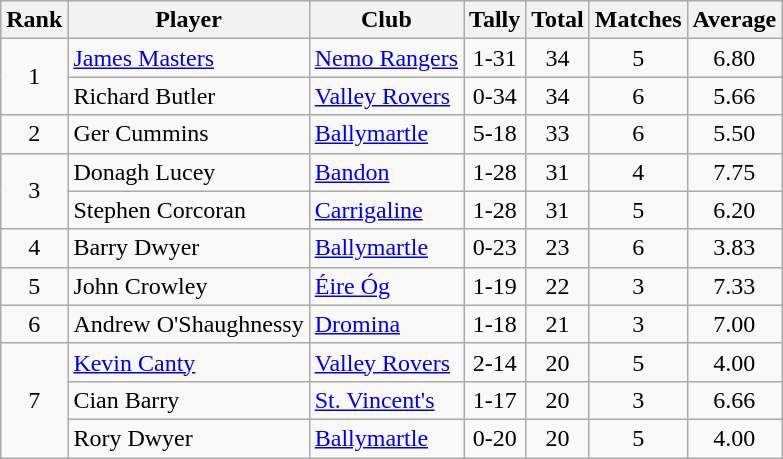<table class="wikitable">
<tr>
<th>Rank</th>
<th>Player</th>
<th>Club</th>
<th>Tally</th>
<th>Total</th>
<th>Matches</th>
<th>Average</th>
</tr>
<tr>
<td rowspan="2" style="text-align:center;">1</td>
<td><a href='#'>James Masters</a></td>
<td><a href='#'>Nemo Rangers</a></td>
<td align=center>1-31</td>
<td align=center>34</td>
<td align=center>5</td>
<td align=center>6.80</td>
</tr>
<tr>
<td>Richard Butler</td>
<td><a href='#'>Valley Rovers</a></td>
<td align=center>0-34</td>
<td align=center>34</td>
<td align=center>6</td>
<td align=center>5.66</td>
</tr>
<tr>
<td rowspan="1" style="text-align:center;">2</td>
<td>Ger Cummins</td>
<td><a href='#'>Ballymartle</a></td>
<td align=center>5-18</td>
<td align=center>33</td>
<td align=center>6</td>
<td align=center>5.50</td>
</tr>
<tr>
<td rowspan="2" style="text-align:center;">3</td>
<td>Donagh Lucey</td>
<td><a href='#'>Bandon</a></td>
<td align=center>1-28</td>
<td align=center>31</td>
<td align=center>4</td>
<td align=center>7.75</td>
</tr>
<tr>
<td>Stephen Corcoran</td>
<td><a href='#'>Carrigaline</a></td>
<td align=center>1-28</td>
<td align=center>31</td>
<td align=center>5</td>
<td align=center>6.20</td>
</tr>
<tr>
<td rowspan="1" style="text-align:center;">4</td>
<td>Barry Dwyer</td>
<td><a href='#'>Ballymartle</a></td>
<td align=center>0-23</td>
<td align=center>23</td>
<td align=center>6</td>
<td align=center>3.83</td>
</tr>
<tr>
<td rowspan="1" style="text-align:center;">5</td>
<td>John Crowley</td>
<td><a href='#'>Éire Óg</a></td>
<td align=center>1-19</td>
<td align=center>22</td>
<td align=center>3</td>
<td align=center>7.33</td>
</tr>
<tr>
<td rowspan="1" style="text-align:center;">6</td>
<td>Andrew O'Shaughnessy</td>
<td><a href='#'>Dromina</a></td>
<td align=center>1-18</td>
<td align=center>21</td>
<td align=center>3</td>
<td align=center>7.00</td>
</tr>
<tr>
<td rowspan="3" style="text-align:center;">7</td>
<td><a href='#'>Kevin Canty</a></td>
<td><a href='#'>Valley Rovers</a></td>
<td align=center>2-14</td>
<td align=center>20</td>
<td align=center>5</td>
<td align=center>4.00</td>
</tr>
<tr>
<td>Cian Barry</td>
<td><a href='#'>St. Vincent's</a></td>
<td align=center>1-17</td>
<td align=center>20</td>
<td align=center>3</td>
<td align=center>6.66</td>
</tr>
<tr>
<td>Rory Dwyer</td>
<td><a href='#'>Ballymartle</a></td>
<td align=center>0-20</td>
<td align=center>20</td>
<td align=center>5</td>
<td align=center>4.00</td>
</tr>
</table>
